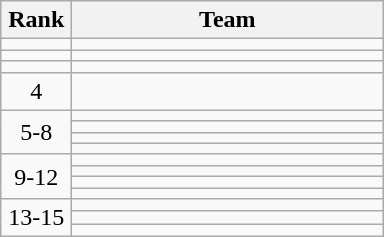<table class="wikitable" style="text-align: center;">
<tr>
<th width=40>Rank</th>
<th width=200>Team</th>
</tr>
<tr>
<td></td>
<td align=left></td>
</tr>
<tr>
<td></td>
<td align=left></td>
</tr>
<tr>
<td></td>
<td align=left></td>
</tr>
<tr>
<td>4</td>
<td align=left></td>
</tr>
<tr>
<td rowspan=4>5-8</td>
<td align=left></td>
</tr>
<tr>
<td align=left></td>
</tr>
<tr>
<td align=left></td>
</tr>
<tr>
<td align=left></td>
</tr>
<tr>
<td rowspan=4>9-12</td>
<td align=left></td>
</tr>
<tr>
<td align=left></td>
</tr>
<tr>
<td align=left></td>
</tr>
<tr>
<td align=left></td>
</tr>
<tr>
<td rowspan=3>13-15</td>
<td align=left></td>
</tr>
<tr>
<td align=left></td>
</tr>
<tr>
<td align=left></td>
</tr>
</table>
